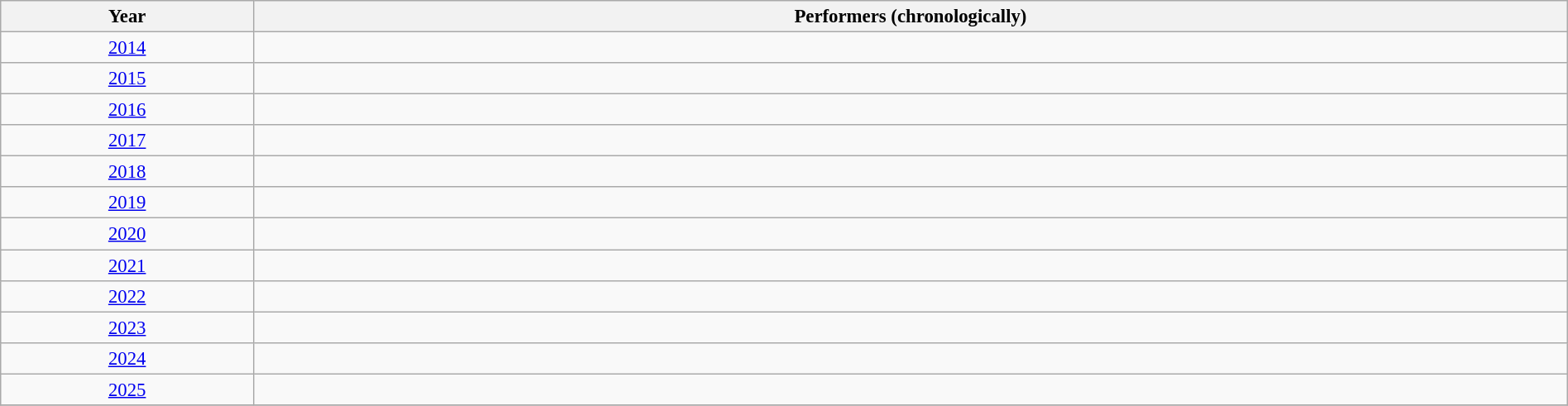<table class="wikitable sortable" style="font-size:95%; width:100%;">
<tr>
<th>Year</th>
<th>Performers (chronologically)</th>
</tr>
<tr>
<td align="center"><a href='#'>2014</a></td>
<td></td>
</tr>
<tr>
<td align="center"><a href='#'>2015</a></td>
<td></td>
</tr>
<tr>
<td align="center"><a href='#'>2016</a></td>
<td></td>
</tr>
<tr>
<td align="center"><a href='#'>2017</a></td>
<td></td>
</tr>
<tr>
<td align="center"><a href='#'>2018</a></td>
<td></td>
</tr>
<tr>
<td align="center"><a href='#'>2019</a></td>
<td></td>
</tr>
<tr>
<td align="center"><a href='#'>2020</a></td>
<td></td>
</tr>
<tr>
<td align="center"><a href='#'>2021</a></td>
<td></td>
</tr>
<tr>
<td align="center"><a href='#'>2022</a></td>
<td></td>
</tr>
<tr>
<td align="center"><a href='#'>2023</a></td>
<td></td>
</tr>
<tr>
<td align="center"><a href='#'>2024</a></td>
<td></td>
</tr>
<tr>
<td align="center"><a href='#'>2025</a></td>
<td></td>
</tr>
<tr>
</tr>
</table>
